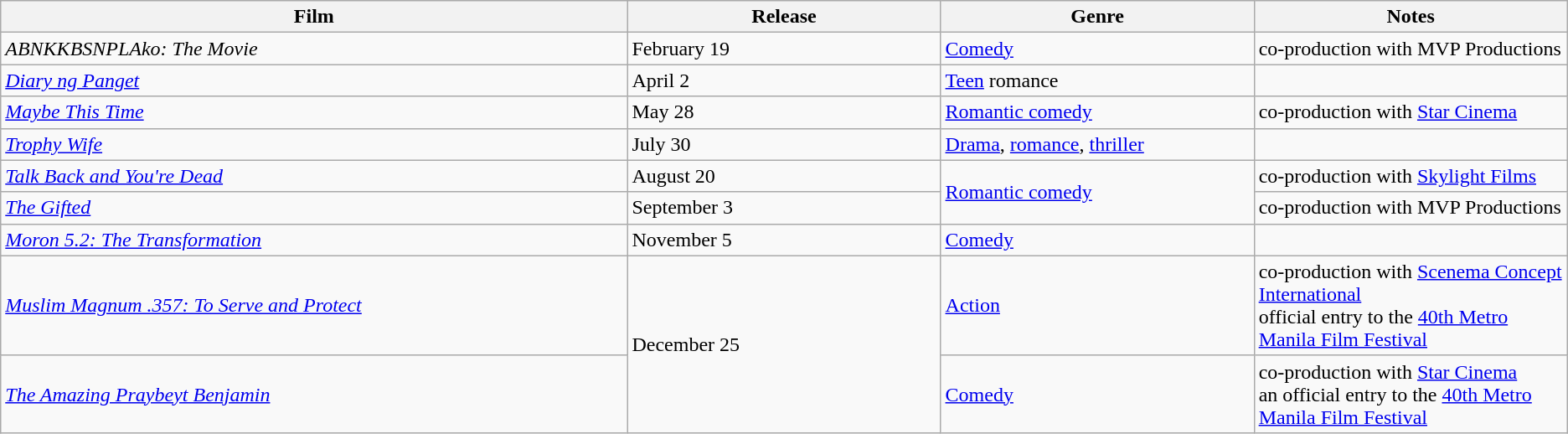<table class="wikitable sortable">
<tr>
<th style="width:30%;">Film </th>
<th style="width:15%;">Release</th>
<th style="width:15%;">Genre</th>
<th style="width:15%;">Notes</th>
</tr>
<tr>
<td><em>ABNKKBSNPLAko: The Movie</em></td>
<td>February 19</td>
<td><a href='#'>Comedy</a></td>
<td>co-production with MVP Productions</td>
</tr>
<tr>
<td><em><a href='#'>Diary ng Panget</a></em></td>
<td>April 2</td>
<td><a href='#'>Teen</a> romance</td>
<td></td>
</tr>
<tr>
<td><em><a href='#'>Maybe This Time</a></em></td>
<td>May 28</td>
<td><a href='#'>Romantic comedy</a></td>
<td>co-production with <a href='#'>Star Cinema</a></td>
</tr>
<tr>
<td><em><a href='#'>Trophy Wife</a></em></td>
<td>July 30</td>
<td><a href='#'>Drama</a>, <a href='#'>romance</a>, <a href='#'>thriller</a></td>
<td></td>
</tr>
<tr>
<td><em><a href='#'>Talk Back and You're Dead</a></em></td>
<td>August 20</td>
<td rowspan="2"><a href='#'>Romantic comedy</a></td>
<td>co-production with <a href='#'>Skylight Films</a></td>
</tr>
<tr>
<td><em><a href='#'>The Gifted</a></em></td>
<td>September 3</td>
<td>co-production with MVP Productions</td>
</tr>
<tr>
<td><em><a href='#'>Moron 5.2: The Transformation</a></em></td>
<td>November 5</td>
<td><a href='#'>Comedy</a></td>
<td></td>
</tr>
<tr>
<td><em><a href='#'>Muslim Magnum .357: To Serve and Protect</a></em></td>
<td rowspan= "2">December 25</td>
<td><a href='#'>Action</a></td>
<td>co-production with <a href='#'>Scenema Concept International</a><br> official entry to the <a href='#'>40th Metro Manila Film Festival</a></td>
</tr>
<tr>
<td><em><a href='#'>The Amazing Praybeyt Benjamin</a></em></td>
<td><a href='#'>Comedy</a></td>
<td>co-production with <a href='#'>Star Cinema</a> <br> an official entry to the <a href='#'>40th Metro Manila Film Festival</a></td>
</tr>
</table>
